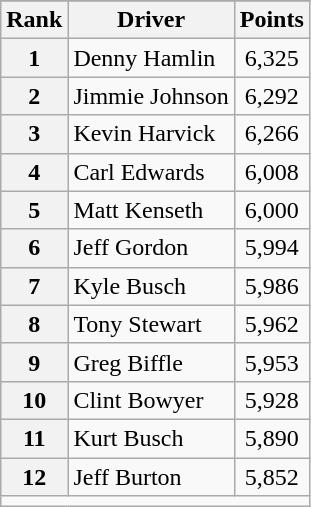<table class="wikitable">
<tr>
</tr>
<tr>
<th scope="col">Rank</th>
<th scope="col">Driver</th>
<th scope="col">Points</th>
</tr>
<tr>
<th scope="row">1</th>
<td>Denny Hamlin</td>
<td style="text-align:center;">6,325</td>
</tr>
<tr>
<th scope="row">2</th>
<td>Jimmie Johnson</td>
<td style="text-align:center;">6,292</td>
</tr>
<tr>
<th scope="row">3</th>
<td>Kevin Harvick</td>
<td style="text-align:center;">6,266</td>
</tr>
<tr>
<th scope="row">4</th>
<td>Carl Edwards</td>
<td style="text-align:center;">6,008</td>
</tr>
<tr>
<th scope="row">5</th>
<td>Matt Kenseth</td>
<td style="text-align:center;">6,000</td>
</tr>
<tr>
<th scope="row">6</th>
<td>Jeff Gordon</td>
<td style="text-align:center;">5,994</td>
</tr>
<tr>
<th scope="row">7</th>
<td>Kyle Busch</td>
<td style="text-align:center;">5,986</td>
</tr>
<tr>
<th scope="row">8</th>
<td>Tony Stewart</td>
<td style="text-align:center;">5,962</td>
</tr>
<tr>
<th scope="row">9</th>
<td>Greg Biffle</td>
<td style="text-align:center;">5,953</td>
</tr>
<tr>
<th scope="row">10</th>
<td>Clint Bowyer</td>
<td style="text-align:center;">5,928</td>
</tr>
<tr>
<th scope="row">11</th>
<td>Kurt Busch</td>
<td style="text-align:center;">5,890</td>
</tr>
<tr>
<th scope="row">12</th>
<td>Jeff Burton</td>
<td style="text-align:center;">5,852</td>
</tr>
<tr class="sortbottom">
<td colspan="9"></td>
</tr>
</table>
